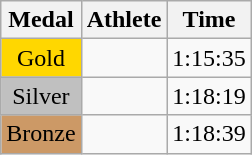<table class="wikitable">
<tr>
<th>Medal</th>
<th>Athlete</th>
<th>Time</th>
</tr>
<tr>
<td style="text-align:center;background-color:gold;">Gold</td>
<td></td>
<td>1:15:35</td>
</tr>
<tr>
<td style="text-align:center;background-color:silver;">Silver</td>
<td></td>
<td>1:18:19</td>
</tr>
<tr>
<td style="text-align:center;background-color:#CC9966;">Bronze</td>
<td></td>
<td>1:18:39</td>
</tr>
</table>
